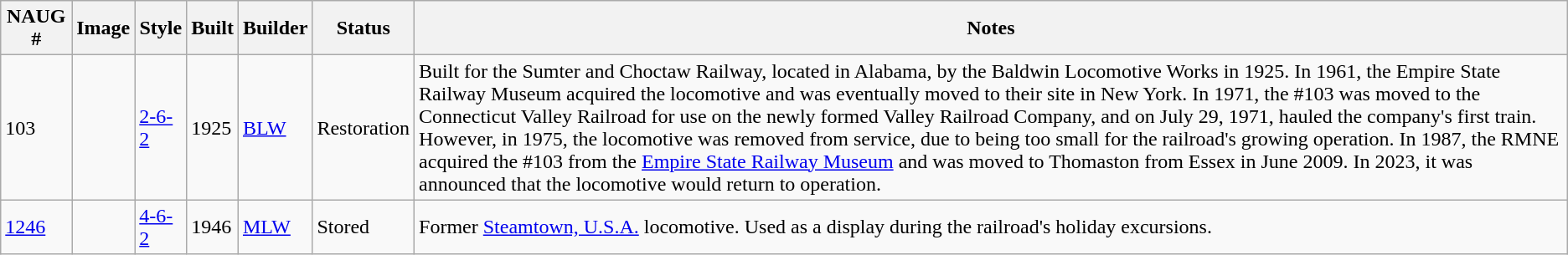<table class="wikitable">
<tr>
<th>NAUG #</th>
<th>Image</th>
<th>Style</th>
<th>Built</th>
<th>Builder</th>
<th>Status</th>
<th>Notes</th>
</tr>
<tr>
<td>103</td>
<td></td>
<td><a href='#'>2-6-2</a></td>
<td>1925</td>
<td><a href='#'>BLW</a></td>
<td>Restoration</td>
<td>Built for the Sumter and Choctaw Railway, located in Alabama, by the Baldwin Locomotive Works in 1925. In 1961, the Empire State Railway Museum acquired the locomotive and was eventually moved to their site in New York. In 1971, the #103 was moved to the Connecticut Valley Railroad for use on the newly formed Valley Railroad Company, and on July 29, 1971, hauled the company's first train. However, in 1975, the locomotive was removed from service, due to being too small for the railroad's growing operation. In 1987, the RMNE acquired the #103 from the <a href='#'>Empire State Railway Museum</a> and was moved to Thomaston from Essex in June 2009. In 2023, it was announced that the locomotive would return to operation.</td>
</tr>
<tr>
<td><a href='#'>1246</a></td>
<td></td>
<td><a href='#'>4-6-2</a></td>
<td>1946</td>
<td><a href='#'>MLW</a></td>
<td>Stored</td>
<td>Former <a href='#'>Steamtown, U.S.A.</a> locomotive. Used as a display during the railroad's holiday excursions.</td>
</tr>
</table>
